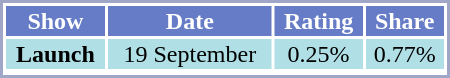<table class="col1cen col2cen col3cen" style="border:2px solid #A0A6C8; width:300px;">
<tr>
<th bgcolor="#667CC6" style="color:white;">Show</th>
<th bgcolor="#667CC6" style="color:white;">Date</th>
<th bgcolor="#667CC6" style="color:white;">Rating</th>
<th bgcolor="#667CC6" style="color:white;">Share</th>
</tr>
<tr bgcolor="#B0E0E6">
<td style="text-align: center;"><strong>Launch</strong></td>
<td style="text-align: center;">19 September</td>
<td style="text-align: center;">0.25%</td>
<td style="text-align: center;">0.77%</td>
</tr>
<tr bgcolor="#B0E0E6">
</tr>
</table>
